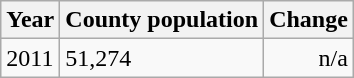<table class="wikitable">
<tr>
<th>Year</th>
<th>County population</th>
<th>Change</th>
</tr>
<tr>
<td>2011</td>
<td>51,274</td>
<td align="right">n/a</td>
</tr>
</table>
